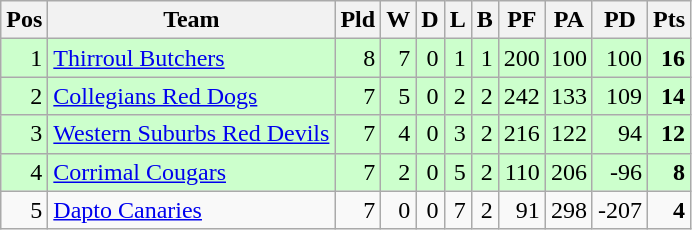<table class="wikitable" style="text-align:right;">
<tr>
<th>Pos</th>
<th>Team</th>
<th>Pld</th>
<th>W</th>
<th>D</th>
<th>L</th>
<th>B</th>
<th>PF</th>
<th>PA</th>
<th>PD</th>
<th>Pts</th>
</tr>
<tr bgcolor="#CCFFCC">
<td>1</td>
<td align=left> <a href='#'>Thirroul Butchers</a></td>
<td>8</td>
<td>7</td>
<td>0</td>
<td>1</td>
<td>1</td>
<td>200</td>
<td>100</td>
<td>100</td>
<td><strong>16</strong></td>
</tr>
<tr bgcolor="#CCFFCC">
<td>2</td>
<td align=left> <a href='#'>Collegians Red Dogs</a></td>
<td>7</td>
<td>5</td>
<td>0</td>
<td>2</td>
<td>2</td>
<td>242</td>
<td>133</td>
<td>109</td>
<td><strong>14</strong></td>
</tr>
<tr bgcolor="#CCFFCC">
<td>3</td>
<td align=left> <a href='#'>Western Suburbs Red Devils</a></td>
<td>7</td>
<td>4</td>
<td>0</td>
<td>3</td>
<td>2</td>
<td>216</td>
<td>122</td>
<td>94</td>
<td><strong>12</strong></td>
</tr>
<tr bgcolor="#CCFFCC">
<td>4</td>
<td align=left> <a href='#'>Corrimal Cougars</a></td>
<td>7</td>
<td>2</td>
<td>0</td>
<td>5</td>
<td>2</td>
<td>110</td>
<td>206</td>
<td>-96</td>
<td><strong>8</strong></td>
</tr>
<tr>
<td>5</td>
<td align=left> <a href='#'>Dapto Canaries</a></td>
<td>7</td>
<td>0</td>
<td>0</td>
<td>7</td>
<td>2</td>
<td>91</td>
<td>298</td>
<td>-207</td>
<td><strong>4</strong></td>
</tr>
</table>
